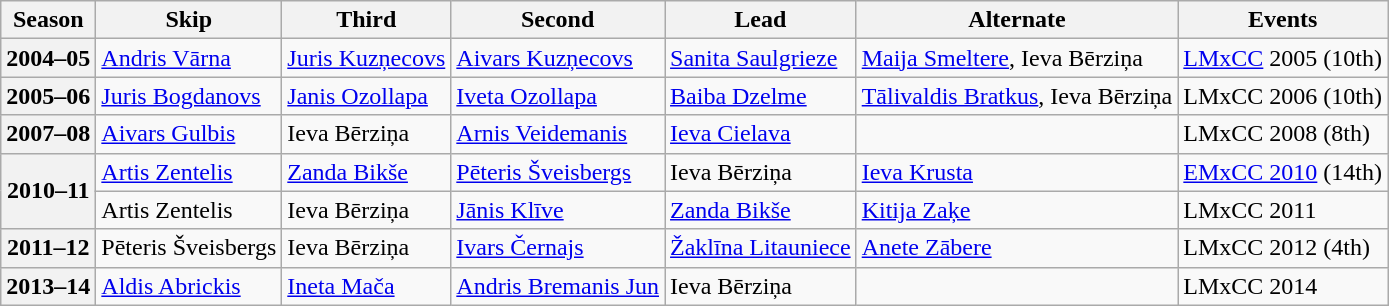<table class="wikitable">
<tr>
<th scope="col">Season</th>
<th scope="col">Skip</th>
<th scope="col">Third</th>
<th scope="col">Second</th>
<th scope="col">Lead</th>
<th scope="col">Alternate</th>
<th scope="col">Events</th>
</tr>
<tr>
<th scope="row">2004–05</th>
<td><a href='#'>Andris Vārna</a></td>
<td><a href='#'>Juris Kuzņecovs</a></td>
<td><a href='#'>Aivars Kuzņecovs</a></td>
<td><a href='#'>Sanita Saulgrieze</a></td>
<td><a href='#'>Maija Smeltere</a>, Ieva Bērziņa</td>
<td><a href='#'>LMxCC</a> 2005 (10th)</td>
</tr>
<tr>
<th scope="row">2005–06</th>
<td><a href='#'>Juris Bogdanovs</a></td>
<td><a href='#'>Janis Ozollapa</a></td>
<td><a href='#'>Iveta Ozollapa</a></td>
<td><a href='#'>Baiba Dzelme</a></td>
<td><a href='#'>Tālivaldis Bratkus</a>, Ieva Bērziņa</td>
<td>LMxCC 2006 (10th)</td>
</tr>
<tr>
<th scope="row">2007–08</th>
<td><a href='#'>Aivars Gulbis</a></td>
<td>Ieva Bērziņa</td>
<td><a href='#'>Arnis Veidemanis</a></td>
<td><a href='#'>Ieva Cielava</a></td>
<td></td>
<td>LMxCC 2008 (8th)</td>
</tr>
<tr>
<th scope="row" rowspan=2>2010–11</th>
<td><a href='#'>Artis Zentelis</a></td>
<td><a href='#'>Zanda Bikše</a></td>
<td><a href='#'>Pēteris Šveisbergs</a></td>
<td>Ieva Bērziņa</td>
<td><a href='#'>Ieva Krusta</a></td>
<td><a href='#'>EMxCC 2010</a> (14th)</td>
</tr>
<tr>
<td>Artis Zentelis</td>
<td>Ieva Bērziņa</td>
<td><a href='#'>Jānis Klīve</a></td>
<td><a href='#'>Zanda Bikše</a></td>
<td><a href='#'>Kitija Zaķe</a></td>
<td>LMxCC 2011 </td>
</tr>
<tr>
<th scope="row">2011–12</th>
<td>Pēteris Šveisbergs</td>
<td>Ieva Bērziņa</td>
<td><a href='#'>Ivars Černajs</a></td>
<td><a href='#'>Žaklīna Litauniece</a></td>
<td><a href='#'>Anete Zābere</a></td>
<td>LMxCC 2012 (4th)</td>
</tr>
<tr>
<th scope="row">2013–14</th>
<td><a href='#'>Aldis Abrickis</a></td>
<td><a href='#'>Ineta Mača</a></td>
<td><a href='#'>Andris Bremanis Jun</a></td>
<td>Ieva Bērziņa</td>
<td></td>
<td>LMxCC 2014 </td>
</tr>
</table>
